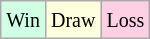<table class="wikitable">
<tr>
<td style="background-color: #d0ffe3;"><small>Win</small></td>
<td style="background-color: #ffffdd;"><small>Draw</small></td>
<td style="background-color: #ffd0e3;"><small>Loss</small></td>
</tr>
</table>
